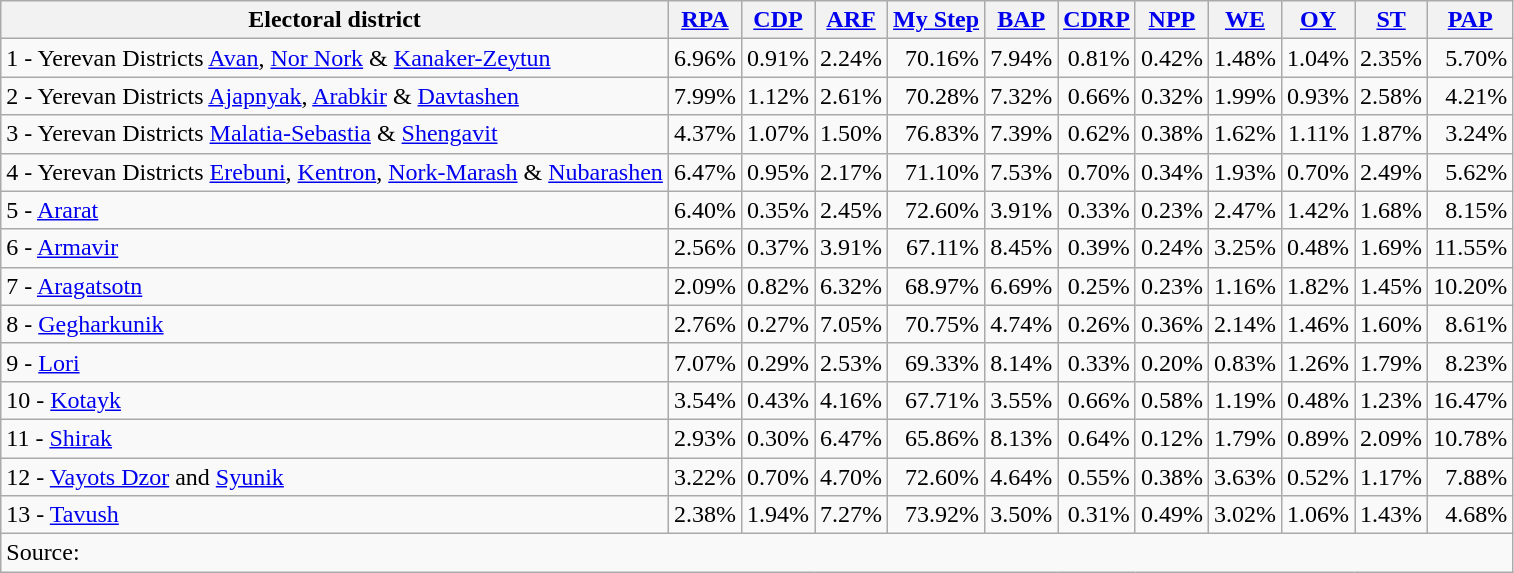<table class="wikitable sortable" style="text-align:right">
<tr>
<th>Electoral district</th>
<th><a href='#'>RPA</a></th>
<th><a href='#'>CDP</a></th>
<th><a href='#'>ARF</a></th>
<th><a href='#'>My Step</a></th>
<th><a href='#'>BAP</a></th>
<th><a href='#'>CDRP</a></th>
<th><a href='#'>NPP</a></th>
<th><a href='#'>WE</a></th>
<th><a href='#'>OY</a></th>
<th><a href='#'>ST</a></th>
<th><a href='#'>PAP</a></th>
</tr>
<tr>
<td align=left>1 - Yerevan Districts <a href='#'>Avan</a>, <a href='#'>Nor Nork</a> & <a href='#'>Kanaker-Zeytun</a></td>
<td>6.96%</td>
<td>0.91%</td>
<td>2.24%</td>
<td>70.16%</td>
<td>7.94%</td>
<td>0.81%</td>
<td>0.42%</td>
<td>1.48%</td>
<td>1.04%</td>
<td>2.35%</td>
<td>5.70%</td>
</tr>
<tr>
<td align=left>2 - Yerevan Districts <a href='#'>Ajapnyak</a>, <a href='#'>Arabkir</a> & <a href='#'>Davtashen</a></td>
<td>7.99%</td>
<td>1.12%</td>
<td>2.61%</td>
<td>70.28%</td>
<td>7.32%</td>
<td>0.66%</td>
<td>0.32%</td>
<td>1.99%</td>
<td>0.93%</td>
<td>2.58%</td>
<td>4.21%</td>
</tr>
<tr>
<td align=left>3 - Yerevan Districts <a href='#'>Malatia-Sebastia</a> & <a href='#'>Shengavit</a></td>
<td>4.37%</td>
<td>1.07%</td>
<td>1.50%</td>
<td>76.83%</td>
<td>7.39%</td>
<td>0.62%</td>
<td>0.38%</td>
<td>1.62%</td>
<td>1.11%</td>
<td>1.87%</td>
<td>3.24%</td>
</tr>
<tr>
<td align=left>4 - Yerevan Districts <a href='#'>Erebuni</a>, <a href='#'>Kentron</a>, <a href='#'>Nork-Marash</a> & <a href='#'>Nubarashen</a></td>
<td>6.47%</td>
<td>0.95%</td>
<td>2.17%</td>
<td>71.10%</td>
<td>7.53%</td>
<td>0.70%</td>
<td>0.34%</td>
<td>1.93%</td>
<td>0.70%</td>
<td>2.49%</td>
<td>5.62%</td>
</tr>
<tr>
<td align=left>5 - <a href='#'>Ararat</a></td>
<td>6.40%</td>
<td>0.35%</td>
<td>2.45%</td>
<td>72.60%</td>
<td>3.91%</td>
<td>0.33%</td>
<td>0.23%</td>
<td>2.47%</td>
<td>1.42%</td>
<td>1.68%</td>
<td>8.15%</td>
</tr>
<tr>
<td align=left>6 - <a href='#'>Armavir</a></td>
<td>2.56%</td>
<td>0.37%</td>
<td>3.91%</td>
<td>67.11%</td>
<td>8.45%</td>
<td>0.39%</td>
<td>0.24%</td>
<td>3.25%</td>
<td>0.48%</td>
<td>1.69%</td>
<td>11.55%</td>
</tr>
<tr>
<td align=left>7 - <a href='#'>Aragatsotn</a></td>
<td>2.09%</td>
<td>0.82%</td>
<td>6.32%</td>
<td>68.97%</td>
<td>6.69%</td>
<td>0.25%</td>
<td>0.23%</td>
<td>1.16%</td>
<td>1.82%</td>
<td>1.45%</td>
<td>10.20%</td>
</tr>
<tr>
<td align=left>8 - <a href='#'>Gegharkunik</a></td>
<td>2.76%</td>
<td>0.27%</td>
<td>7.05%</td>
<td>70.75%</td>
<td>4.74%</td>
<td>0.26%</td>
<td>0.36%</td>
<td>2.14%</td>
<td>1.46%</td>
<td>1.60%</td>
<td>8.61%</td>
</tr>
<tr>
<td align=left>9 - <a href='#'>Lori</a></td>
<td>7.07%</td>
<td>0.29%</td>
<td>2.53%</td>
<td>69.33%</td>
<td>8.14%</td>
<td>0.33%</td>
<td>0.20%</td>
<td>0.83%</td>
<td>1.26%</td>
<td>1.79%</td>
<td>8.23%</td>
</tr>
<tr>
<td align=left>10 - <a href='#'>Kotayk</a></td>
<td>3.54%</td>
<td>0.43%</td>
<td>4.16%</td>
<td>67.71%</td>
<td>3.55%</td>
<td>0.66%</td>
<td>0.58%</td>
<td>1.19%</td>
<td>0.48%</td>
<td>1.23%</td>
<td>16.47%</td>
</tr>
<tr>
<td align=left>11 - <a href='#'>Shirak</a></td>
<td>2.93%</td>
<td>0.30%</td>
<td>6.47%</td>
<td>65.86%</td>
<td>8.13%</td>
<td>0.64%</td>
<td>0.12%</td>
<td>1.79%</td>
<td>0.89%</td>
<td>2.09%</td>
<td>10.78%</td>
</tr>
<tr>
<td align=left>12 - <a href='#'>Vayots Dzor</a> and <a href='#'>Syunik</a></td>
<td>3.22%</td>
<td>0.70%</td>
<td>4.70%</td>
<td>72.60%</td>
<td>4.64%</td>
<td>0.55%</td>
<td>0.38%</td>
<td>3.63%</td>
<td>0.52%</td>
<td>1.17%</td>
<td>7.88%</td>
</tr>
<tr>
<td align=left>13 - <a href='#'>Tavush</a></td>
<td>2.38%</td>
<td>1.94%</td>
<td>7.27%</td>
<td>73.92%</td>
<td>3.50%</td>
<td>0.31%</td>
<td>0.49%</td>
<td>3.02%</td>
<td>1.06%</td>
<td>1.43%</td>
<td>4.68%</td>
</tr>
<tr>
<td align=left colspan=12>Source: </td>
</tr>
</table>
